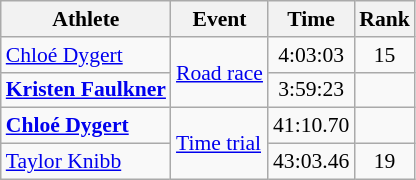<table class=wikitable style=font-size:90%;text-align:center>
<tr>
<th>Athlete</th>
<th>Event</th>
<th>Time</th>
<th>Rank</th>
</tr>
<tr>
<td align=left><a href='#'>Chloé Dygert</a></td>
<td align=left rowspan=2><a href='#'>Road race</a></td>
<td>4:03:03</td>
<td>15</td>
</tr>
<tr>
<td align=left><strong><a href='#'>Kristen Faulkner</a></strong></td>
<td>3:59:23</td>
<td></td>
</tr>
<tr>
<td align=left><strong><a href='#'>Chloé Dygert</a></strong></td>
<td align=left rowspan=2><a href='#'>Time trial</a></td>
<td>41:10.70</td>
<td></td>
</tr>
<tr>
<td align=left><a href='#'>Taylor Knibb</a></td>
<td>43:03.46</td>
<td>19</td>
</tr>
</table>
